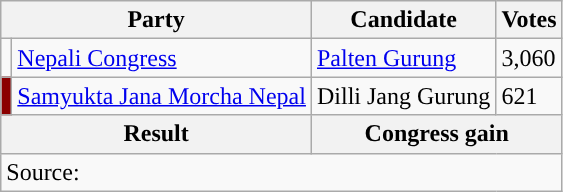<table class="wikitable">
<tr>
<th colspan="2">Party</th>
<th>Candidate</th>
<th>Votes</th>
</tr>
<tr>
<td style="background-color:"></td>
<td><a href='#'>Nepali Congress</a></td>
<td><a href='#'>Palten Gurung</a></td>
<td>3,060</td>
</tr>
<tr>
<td style="background-color:darkred"></td>
<td><a href='#'>Samyukta Jana Morcha Nepal</a></td>
<td>Dilli Jang Gurung</td>
<td>621</td>
</tr>
<tr>
<th colspan="2">Result</th>
<th colspan="2">Congress gain</th>
</tr>
<tr>
<td colspan="4">Source: </td>
</tr>
</table>
